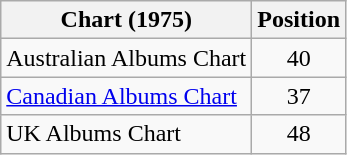<table class="wikitable sortable" style="text-align:center;">
<tr>
<th scope="col">Chart (1975)</th>
<th scope="col">Position</th>
</tr>
<tr>
<td scope="row" align="left">Australian Albums Chart</td>
<td>40</td>
</tr>
<tr>
<td scope="row" align="left"><a href='#'>Canadian Albums Chart</a></td>
<td>37</td>
</tr>
<tr>
<td scope="row" align="left">UK Albums Chart</td>
<td>48</td>
</tr>
</table>
